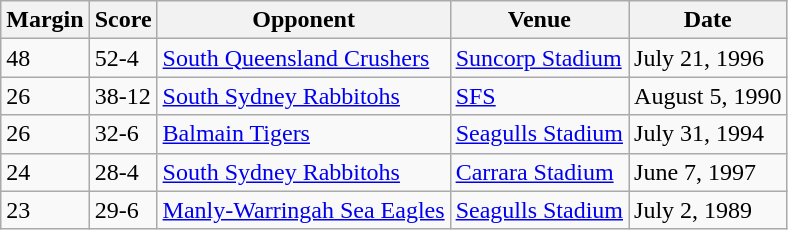<table class="wikitable">
<tr>
<th>Margin</th>
<th>Score</th>
<th>Opponent</th>
<th>Venue</th>
<th>Date</th>
</tr>
<tr>
<td>48</td>
<td>52-4</td>
<td><a href='#'>South Queensland Crushers</a></td>
<td><a href='#'>Suncorp Stadium</a></td>
<td>July 21, 1996</td>
</tr>
<tr>
<td>26</td>
<td>38-12</td>
<td><a href='#'>South Sydney Rabbitohs</a></td>
<td><a href='#'>SFS</a></td>
<td>August 5, 1990</td>
</tr>
<tr>
<td>26</td>
<td>32-6</td>
<td><a href='#'>Balmain Tigers</a></td>
<td><a href='#'>Seagulls Stadium</a></td>
<td>July 31, 1994</td>
</tr>
<tr>
<td>24</td>
<td>28-4</td>
<td><a href='#'>South Sydney Rabbitohs</a></td>
<td><a href='#'>Carrara Stadium</a></td>
<td>June 7, 1997</td>
</tr>
<tr>
<td>23</td>
<td>29-6</td>
<td><a href='#'>Manly-Warringah Sea Eagles</a></td>
<td><a href='#'>Seagulls Stadium</a></td>
<td>July 2, 1989</td>
</tr>
</table>
